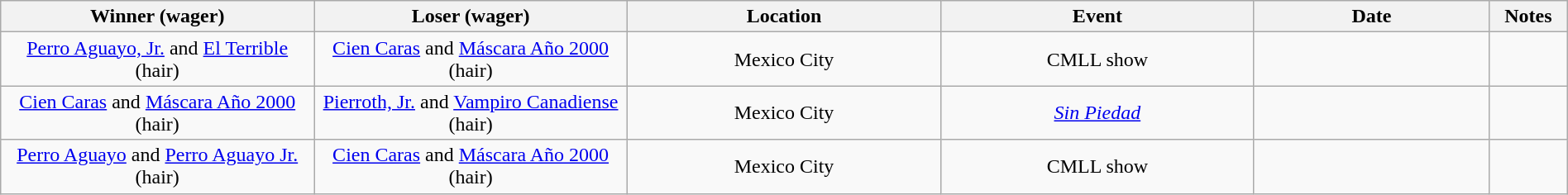<table class="wikitable sortable" width=100%  style="text-align: center">
<tr>
<th width=20% scope="col">Winner (wager)</th>
<th width=20% scope="col">Loser (wager)</th>
<th width=20% scope="col">Location</th>
<th width=20% scope="col">Event</th>
<th width=15% scope="col">Date</th>
<th class="unsortable" width=5% scope="col">Notes</th>
</tr>
<tr>
<td><a href='#'>Perro Aguayo, Jr.</a> and <a href='#'>El Terrible</a> (hair)</td>
<td><a href='#'>Cien Caras</a> and <a href='#'>Máscara Año 2000</a> (hair)</td>
<td>Mexico City</td>
<td>CMLL show</td>
<td></td>
<td></td>
</tr>
<tr>
<td><a href='#'>Cien Caras</a> and <a href='#'>Máscara Año 2000</a> (hair)</td>
<td><a href='#'>Pierroth, Jr.</a> and <a href='#'>Vampiro Canadiense</a> (hair)</td>
<td>Mexico City</td>
<td><em><a href='#'>Sin Piedad</a></em></td>
<td></td>
<td></td>
</tr>
<tr>
<td><a href='#'>Perro Aguayo</a> and <a href='#'>Perro Aguayo Jr.</a> (hair)</td>
<td><a href='#'>Cien Caras</a> and <a href='#'>Máscara Año 2000</a> (hair)</td>
<td>Mexico City</td>
<td>CMLL show</td>
<td></td>
<td></td>
</tr>
</table>
